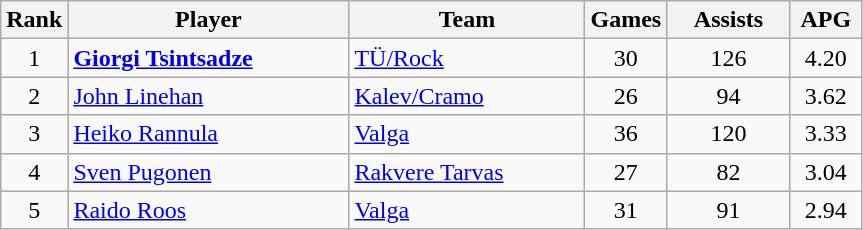<table class="wikitable sortable" style="text-align: center;">
<tr>
<th>Rank</th>
<th width=180>Player</th>
<th width=150>Team</th>
<th>Games</th>
<th width=75>Assists</th>
<th width=40>APG</th>
</tr>
<tr>
<td>1</td>
<td align="left"> <strong><a href='#'>Giorgi Tsintsadze</a></strong></td>
<td align="left"><a href='#'>TÜ/Rock</a></td>
<td>30</td>
<td>126</td>
<td>4.20</td>
</tr>
<tr>
<td>2</td>
<td align="left"> <a href='#'>John Linehan</a></td>
<td align="left"><a href='#'>Kalev/Cramo</a></td>
<td>26</td>
<td>94</td>
<td>3.62</td>
</tr>
<tr>
<td>3</td>
<td align="left"> <a href='#'>Heiko Rannula</a></td>
<td align="left"><a href='#'>Valga</a></td>
<td>36</td>
<td>120</td>
<td>3.33</td>
</tr>
<tr>
<td>4</td>
<td align="left"> <a href='#'>Sven Pugonen</a></td>
<td align="left"><a href='#'>Rakvere Tarvas</a></td>
<td>27</td>
<td>82</td>
<td>3.04</td>
</tr>
<tr>
<td>5</td>
<td align="left"> <a href='#'>Raido Roos</a></td>
<td align="left"><a href='#'>Valga</a></td>
<td>31</td>
<td>91</td>
<td>2.94</td>
</tr>
</table>
